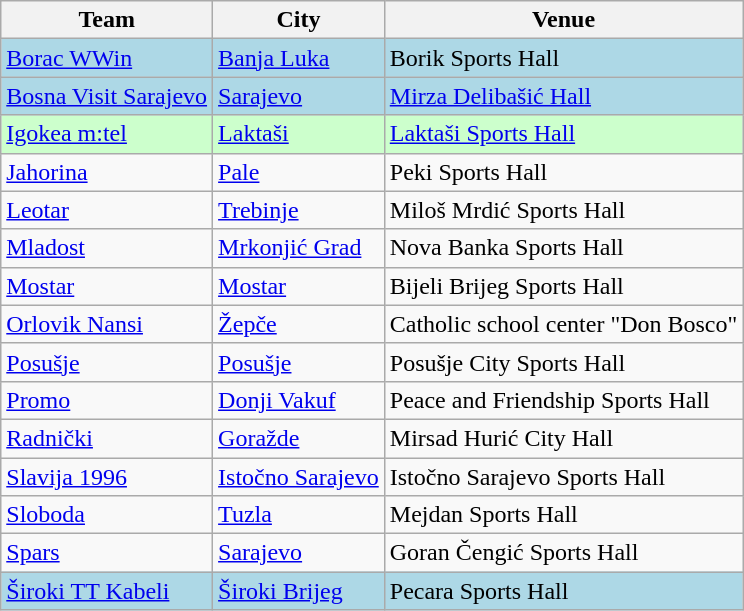<table class="wikitable sortable">
<tr>
<th>Team</th>
<th>City</th>
<th>Venue</th>
</tr>
<tr bgcolor="lightblue">
<td><a href='#'>Borac WWin</a></td>
<td><a href='#'>Banja Luka</a></td>
<td>Borik Sports Hall</td>
</tr>
<tr bgcolor="lightblue">
<td><a href='#'>Bosna Visit Sarajevo</a></td>
<td><a href='#'>Sarajevo</a></td>
<td><a href='#'>Mirza Delibašić Hall</a></td>
</tr>
<tr bgcolor="#ccffcc">
<td><a href='#'>Igokea m:tel</a></td>
<td><a href='#'>Laktaši</a></td>
<td><a href='#'>Laktaši Sports Hall</a></td>
</tr>
<tr>
<td><a href='#'>Jahorina</a></td>
<td><a href='#'>Pale</a></td>
<td>Peki Sports Hall</td>
</tr>
<tr>
<td><a href='#'>Leotar</a></td>
<td><a href='#'>Trebinje</a></td>
<td>Miloš Mrdić Sports Hall</td>
</tr>
<tr>
<td><a href='#'>Mladost</a></td>
<td><a href='#'>Mrkonjić Grad</a></td>
<td>Nova Banka Sports Hall</td>
</tr>
<tr>
<td><a href='#'>Mostar</a></td>
<td><a href='#'>Mostar</a></td>
<td>Bijeli Brijeg Sports Hall</td>
</tr>
<tr>
<td><a href='#'>Orlovik Nansi</a></td>
<td><a href='#'>Žepče</a></td>
<td>Catholic school center "Don Bosco"</td>
</tr>
<tr>
<td><a href='#'>Posušje</a></td>
<td><a href='#'>Posušje</a></td>
<td>Posušje City Sports Hall</td>
</tr>
<tr>
<td><a href='#'>Promo</a></td>
<td><a href='#'>Donji Vakuf</a></td>
<td>Peace and Friendship Sports Hall</td>
</tr>
<tr>
<td><a href='#'>Radnički</a></td>
<td><a href='#'>Goražde</a></td>
<td>Mirsad Hurić City Hall</td>
</tr>
<tr>
<td><a href='#'>Slavija 1996</a></td>
<td><a href='#'>Istočno Sarajevo</a></td>
<td>Istočno Sarajevo Sports Hall</td>
</tr>
<tr>
<td><a href='#'>Sloboda</a></td>
<td><a href='#'>Tuzla</a></td>
<td>Mejdan Sports Hall</td>
</tr>
<tr>
<td><a href='#'>Spars</a></td>
<td><a href='#'>Sarajevo</a></td>
<td>Goran Čengić Sports Hall</td>
</tr>
<tr bgcolor="lightblue">
<td><a href='#'>Široki TT Kabeli</a></td>
<td><a href='#'>Široki Brijeg</a></td>
<td>Pecara Sports Hall</td>
</tr>
</table>
